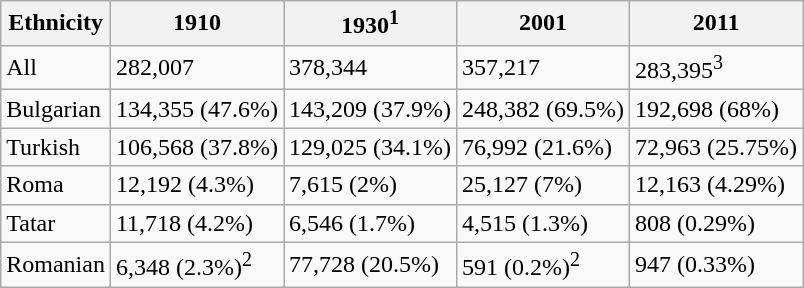<table class="wikitable">
<tr>
<th>Ethnicity</th>
<th>1910</th>
<th>1930<sup>1</sup></th>
<th>2001</th>
<th>2011</th>
</tr>
<tr>
<td>All</td>
<td>282,007</td>
<td>378,344</td>
<td>357,217</td>
<td>283,395<sup>3</sup></td>
</tr>
<tr>
<td>Bulgarian</td>
<td>134,355 (47.6%)</td>
<td>143,209 (37.9%)</td>
<td>248,382 (69.5%)</td>
<td>192,698 (68%)</td>
</tr>
<tr>
<td>Turkish</td>
<td>106,568 (37.8%)</td>
<td>129,025 (34.1%)</td>
<td>76,992  (21.6%)</td>
<td>72,963 (25.75%)</td>
</tr>
<tr>
<td>Roma</td>
<td>12,192 (4.3%)</td>
<td>7,615 (2%)</td>
<td>25,127 (7%)</td>
<td>12,163 (4.29%)</td>
</tr>
<tr>
<td>Tatar</td>
<td>11,718 (4.2%)</td>
<td>6,546 (1.7%)</td>
<td>4,515 (1.3%)</td>
<td>808 (0.29%)</td>
</tr>
<tr>
<td>Romanian</td>
<td>6,348 (2.3%)<sup>2</sup></td>
<td>77,728 (20.5%)</td>
<td>591 (0.2%)<sup>2</sup></td>
<td>947 (0.33%)</td>
</tr>
</table>
